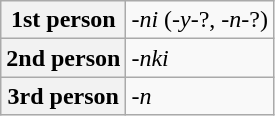<table class="wikitable">
<tr>
<th>1st person</th>
<td><em>-ni</em> (<em>-y-</em>?, <em>-n-</em>?)</td>
</tr>
<tr>
<th>2nd person</th>
<td><em>-nki</em></td>
</tr>
<tr>
<th>3rd person</th>
<td><em>-n</em></td>
</tr>
</table>
